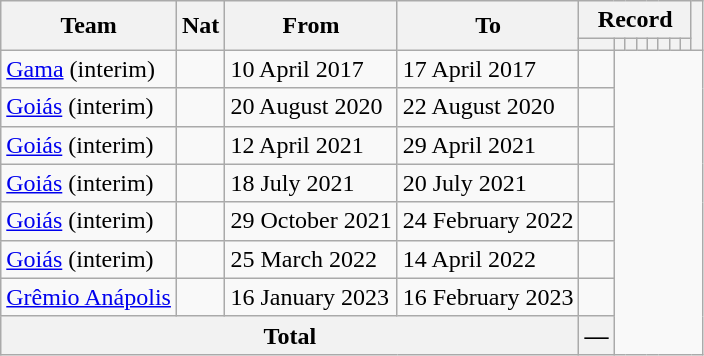<table class="wikitable" style="text-align: center">
<tr>
<th rowspan="2">Team</th>
<th rowspan="2">Nat</th>
<th rowspan="2">From</th>
<th rowspan="2">To</th>
<th colspan="8">Record</th>
<th rowspan=2></th>
</tr>
<tr>
<th></th>
<th></th>
<th></th>
<th></th>
<th></th>
<th></th>
<th></th>
<th></th>
</tr>
<tr>
<td align=left><a href='#'>Gama</a> (interim)</td>
<td></td>
<td align=left>10 April 2017</td>
<td align=left>17 April 2017<br></td>
<td></td>
</tr>
<tr>
<td align=left><a href='#'>Goiás</a> (interim)</td>
<td></td>
<td align=left>20 August 2020</td>
<td align=left>22 August 2020<br></td>
<td></td>
</tr>
<tr>
<td align=left><a href='#'>Goiás</a> (interim)</td>
<td></td>
<td align=left>12 April 2021</td>
<td align=left>29 April 2021<br></td>
<td></td>
</tr>
<tr>
<td align=left><a href='#'>Goiás</a> (interim)</td>
<td></td>
<td align=left>18 July 2021</td>
<td align=left>20 July 2021<br></td>
<td></td>
</tr>
<tr>
<td align=left><a href='#'>Goiás</a> (interim)</td>
<td></td>
<td align=left>29 October 2021</td>
<td align=left>24 February 2022<br></td>
<td></td>
</tr>
<tr>
<td align=left><a href='#'>Goiás</a> (interim)</td>
<td></td>
<td align=left>25 March 2022</td>
<td align=left>14 April 2022<br></td>
<td></td>
</tr>
<tr>
<td align=left><a href='#'>Grêmio Anápolis</a></td>
<td></td>
<td align=left>16 January 2023</td>
<td align=left>16 February 2023<br></td>
<td></td>
</tr>
<tr>
<th colspan="4">Total<br></th>
<th>—</th>
</tr>
</table>
